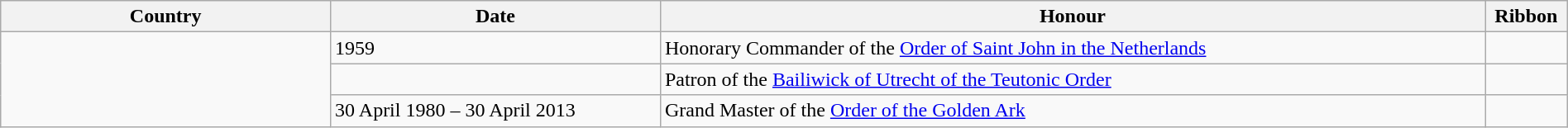<table class="wikitable sortable plainrowheaders" width="100%" style="margin:0.5em 1em 0.5em 0; border:1px solid #005566; border-collapse:collapse;">
<tr>
<th width="20%"><span>Country</span></th>
<th width="20%"><span>Date</span></th>
<th width="50%"><span>Honour</span></th>
<th width="5%"><span>Ribbon</span></th>
</tr>
<tr>
<td rowspan="3"></td>
<td>1959</td>
<td>Honorary Commander of the <a href='#'>Order of Saint John in the Netherlands</a></td>
<td></td>
</tr>
<tr>
<td></td>
<td>Patron of the <a href='#'>Bailiwick of Utrecht of the Teutonic Order</a></td>
<td></td>
</tr>
<tr>
<td>30 April 1980 – 30 April 2013</td>
<td>Grand Master of the <a href='#'>Order of the Golden Ark</a></td>
<td></td>
</tr>
</table>
